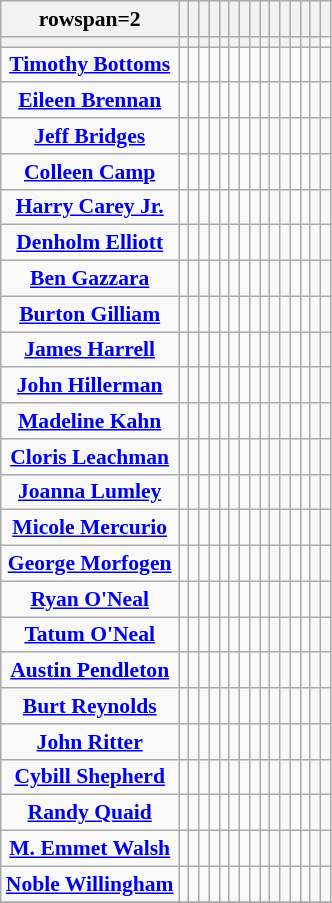<table class="wikitable unsortable" style="text-align:center;font-size:90%;">
<tr>
<th>rowspan=2 </th>
<th></th>
<th></th>
<th></th>
<th></th>
<th></th>
<th></th>
<th></th>
<th></th>
<th></th>
<th></th>
<th></th>
<th></th>
<th></th>
<th></th>
<th></th>
</tr>
<tr>
<th></th>
<th></th>
<th></th>
<th></th>
<th></th>
<th></th>
<th></th>
<th></th>
<th></th>
<th></th>
<th></th>
<th></th>
<th></th>
<th></th>
<th></th>
</tr>
<tr>
<td><strong><a href='#'>Timothy Bottoms</a></strong></td>
<td></td>
<td></td>
<td></td>
<td></td>
<td></td>
<td></td>
<td></td>
<td></td>
<td></td>
<td></td>
<td></td>
<td></td>
<td></td>
<td></td>
<td></td>
</tr>
<tr>
<td><strong><a href='#'>Eileen Brennan</a></strong></td>
<td></td>
<td></td>
<td></td>
<td></td>
<td></td>
<td></td>
<td></td>
<td></td>
<td></td>
<td></td>
<td></td>
<td></td>
<td></td>
<td></td>
<td></td>
</tr>
<tr>
<td><strong><a href='#'>Jeff Bridges</a></strong></td>
<td></td>
<td></td>
<td></td>
<td></td>
<td></td>
<td></td>
<td></td>
<td></td>
<td></td>
<td></td>
<td></td>
<td></td>
<td></td>
<td></td>
<td></td>
</tr>
<tr>
<td><strong><a href='#'>Colleen Camp</a></strong></td>
<td></td>
<td></td>
<td></td>
<td></td>
<td></td>
<td></td>
<td></td>
<td></td>
<td></td>
<td></td>
<td></td>
<td></td>
<td></td>
<td></td>
<td></td>
</tr>
<tr>
<td><strong><a href='#'>Harry Carey Jr.</a></strong></td>
<td></td>
<td></td>
<td></td>
<td></td>
<td></td>
<td></td>
<td></td>
<td></td>
<td></td>
<td></td>
<td></td>
<td></td>
<td></td>
<td></td>
<td></td>
</tr>
<tr>
<td><strong><a href='#'>Denholm Elliott</a></strong></td>
<td></td>
<td></td>
<td></td>
<td></td>
<td></td>
<td></td>
<td></td>
<td></td>
<td></td>
<td></td>
<td></td>
<td></td>
<td></td>
<td></td>
<td></td>
</tr>
<tr>
<td><strong><a href='#'>Ben Gazzara</a></strong></td>
<td></td>
<td></td>
<td></td>
<td></td>
<td></td>
<td></td>
<td></td>
<td></td>
<td></td>
<td></td>
<td></td>
<td></td>
<td></td>
<td></td>
<td></td>
</tr>
<tr>
<td><strong><a href='#'>Burton Gilliam</a></strong></td>
<td></td>
<td></td>
<td></td>
<td></td>
<td></td>
<td></td>
<td></td>
<td></td>
<td></td>
<td></td>
<td></td>
<td></td>
<td></td>
<td></td>
<td></td>
</tr>
<tr>
<td><strong><a href='#'>James Harrell</a></strong></td>
<td></td>
<td></td>
<td></td>
<td></td>
<td></td>
<td></td>
<td></td>
<td></td>
<td></td>
<td></td>
<td></td>
<td></td>
<td></td>
<td></td>
<td></td>
</tr>
<tr>
<td><strong><a href='#'>John Hillerman</a></strong></td>
<td></td>
<td></td>
<td></td>
<td></td>
<td></td>
<td></td>
<td></td>
<td></td>
<td></td>
<td></td>
<td></td>
<td></td>
<td></td>
<td></td>
<td></td>
</tr>
<tr>
<td><strong><a href='#'>Madeline Kahn</a></strong></td>
<td></td>
<td></td>
<td></td>
<td></td>
<td></td>
<td></td>
<td></td>
<td></td>
<td></td>
<td></td>
<td></td>
<td></td>
<td></td>
<td></td>
<td></td>
</tr>
<tr>
<td><strong><a href='#'>Cloris Leachman</a></strong></td>
<td></td>
<td></td>
<td></td>
<td></td>
<td></td>
<td></td>
<td></td>
<td></td>
<td></td>
<td></td>
<td></td>
<td></td>
<td></td>
<td></td>
<td></td>
</tr>
<tr>
<td><strong><a href='#'>Joanna Lumley</a></strong></td>
<td></td>
<td></td>
<td></td>
<td></td>
<td></td>
<td></td>
<td></td>
<td></td>
<td></td>
<td></td>
<td></td>
<td></td>
<td></td>
<td></td>
<td></td>
</tr>
<tr>
<td><strong><a href='#'>Micole Mercurio</a></strong></td>
<td></td>
<td></td>
<td></td>
<td></td>
<td></td>
<td></td>
<td></td>
<td></td>
<td></td>
<td></td>
<td></td>
<td></td>
<td></td>
<td></td>
<td></td>
</tr>
<tr>
<td><strong><a href='#'>George Morfogen</a></strong></td>
<td></td>
<td></td>
<td></td>
<td></td>
<td></td>
<td></td>
<td></td>
<td></td>
<td></td>
<td></td>
<td></td>
<td></td>
<td></td>
<td></td>
<td></td>
</tr>
<tr>
<td><strong><a href='#'>Ryan O'Neal</a></strong></td>
<td></td>
<td></td>
<td></td>
<td></td>
<td></td>
<td></td>
<td></td>
<td></td>
<td></td>
<td></td>
<td></td>
<td></td>
<td></td>
<td></td>
<td></td>
</tr>
<tr>
<td><strong><a href='#'>Tatum O'Neal</a></strong></td>
<td></td>
<td></td>
<td></td>
<td></td>
<td></td>
<td></td>
<td></td>
<td></td>
<td></td>
<td></td>
<td></td>
<td></td>
<td></td>
<td></td>
<td></td>
</tr>
<tr>
<td><strong><a href='#'>Austin Pendleton</a></strong></td>
<td></td>
<td></td>
<td></td>
<td></td>
<td></td>
<td></td>
<td></td>
<td></td>
<td></td>
<td></td>
<td></td>
<td></td>
<td></td>
<td></td>
<td></td>
</tr>
<tr>
<td><strong><a href='#'>Burt Reynolds</a></strong></td>
<td></td>
<td></td>
<td></td>
<td></td>
<td></td>
<td></td>
<td></td>
<td></td>
<td></td>
<td></td>
<td></td>
<td></td>
<td></td>
<td></td>
<td></td>
</tr>
<tr>
<td><strong><a href='#'>John Ritter</a></strong></td>
<td></td>
<td></td>
<td></td>
<td></td>
<td></td>
<td></td>
<td></td>
<td></td>
<td></td>
<td></td>
<td></td>
<td></td>
<td></td>
<td></td>
<td></td>
</tr>
<tr>
<td><strong><a href='#'>Cybill Shepherd</a></strong></td>
<td></td>
<td></td>
<td></td>
<td></td>
<td></td>
<td></td>
<td></td>
<td></td>
<td></td>
<td></td>
<td></td>
<td></td>
<td></td>
<td></td>
<td></td>
</tr>
<tr>
<td><strong><a href='#'>Randy Quaid</a></strong></td>
<td></td>
<td></td>
<td></td>
<td></td>
<td></td>
<td></td>
<td></td>
<td></td>
<td></td>
<td></td>
<td></td>
<td></td>
<td></td>
<td></td>
<td></td>
</tr>
<tr>
<td><strong><a href='#'>M. Emmet Walsh</a></strong></td>
<td></td>
<td></td>
<td></td>
<td></td>
<td></td>
<td></td>
<td></td>
<td></td>
<td></td>
<td></td>
<td></td>
<td></td>
<td></td>
<td></td>
<td></td>
</tr>
<tr>
<td><strong><a href='#'>Noble Willingham</a></strong></td>
<td></td>
<td></td>
<td></td>
<td></td>
<td></td>
<td></td>
<td></td>
<td></td>
<td></td>
<td></td>
<td></td>
<td></td>
<td></td>
<td></td>
<td></td>
</tr>
<tr>
</tr>
</table>
